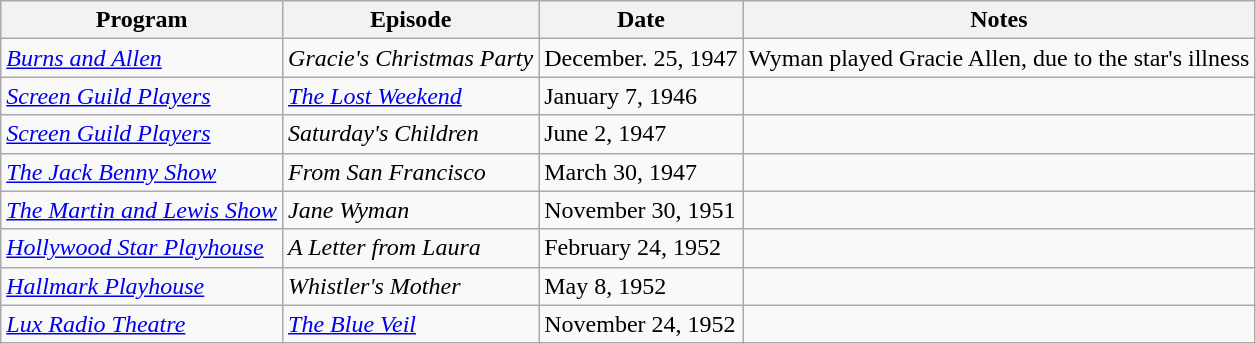<table class="wikitable">
<tr>
<th>Program</th>
<th>Episode</th>
<th>Date</th>
<th>Notes</th>
</tr>
<tr>
<td><em><a href='#'>Burns and Allen</a></em></td>
<td><em>Gracie's Christmas Party</em></td>
<td>December. 25, 1947</td>
<td>Wyman played Gracie Allen, due to the star's illness</td>
</tr>
<tr>
<td><em><a href='#'>Screen Guild Players</a></em></td>
<td><em><a href='#'>The Lost Weekend</a></em></td>
<td>January 7, 1946</td>
<td></td>
</tr>
<tr>
<td><em><a href='#'>Screen Guild Players</a></em></td>
<td><em>Saturday's Children</em></td>
<td>June 2, 1947</td>
<td></td>
</tr>
<tr>
<td><em><a href='#'>The Jack Benny Show</a></em></td>
<td><em>From San Francisco</em></td>
<td>March 30, 1947</td>
<td></td>
</tr>
<tr>
<td><em><a href='#'>The Martin and Lewis Show</a></em></td>
<td><em>Jane Wyman</em></td>
<td>November 30, 1951</td>
<td></td>
</tr>
<tr>
<td><em><a href='#'>Hollywood Star Playhouse</a></em></td>
<td><em>A Letter from Laura</em></td>
<td>February 24, 1952</td>
<td></td>
</tr>
<tr>
<td><em><a href='#'>Hallmark Playhouse</a></em></td>
<td><em>Whistler's Mother</em></td>
<td>May 8, 1952</td>
<td></td>
</tr>
<tr>
<td><em><a href='#'>Lux Radio Theatre</a></em></td>
<td><em><a href='#'>The Blue Veil</a></em></td>
<td>November 24, 1952</td>
<td></td>
</tr>
</table>
